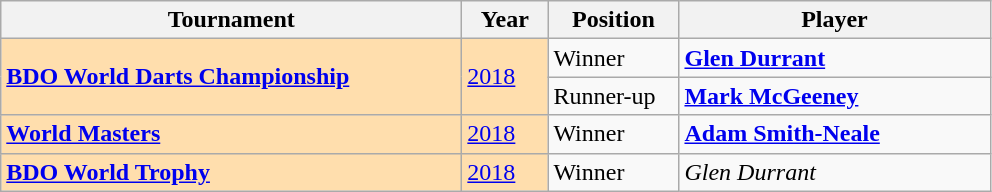<table class="wikitable">
<tr>
<th width=300>Tournament</th>
<th width=50>Year</th>
<th width=80>Position</th>
<th width=200>Player</th>
</tr>
<tr>
<td rowspan="2" style="background:#ffdead;"><strong><a href='#'>BDO World Darts Championship</a></strong></td>
<td rowspan="2" style="background:#ffdead;"><a href='#'>2018</a></td>
<td>Winner</td>
<td> <strong><a href='#'>Glen Durrant</a></strong></td>
</tr>
<tr>
<td>Runner-up</td>
<td> <strong><a href='#'>Mark McGeeney</a></strong></td>
</tr>
<tr>
<td rowspan="1" style="background:#ffdead;"><strong><a href='#'>World Masters</a></strong></td>
<td rowspan="1" style="background:#ffdead;"><a href='#'>2018</a></td>
<td>Winner</td>
<td> <strong><a href='#'>Adam Smith-Neale</a></strong></td>
</tr>
<tr>
<td rowspan="1" style="background:#ffdead;"><strong><a href='#'>BDO World Trophy</a></strong></td>
<td rowspan="1" style="background:#ffdead;"><a href='#'>2018</a></td>
<td>Winner</td>
<td> <em>Glen Durrant</em></td>
</tr>
</table>
